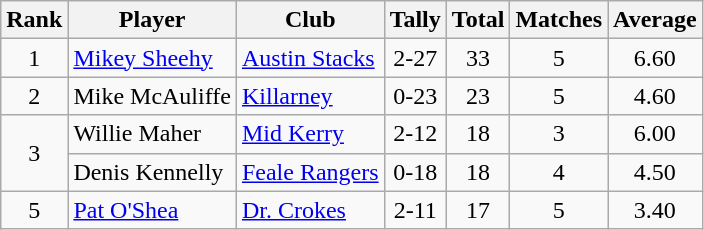<table class="wikitable">
<tr>
<th>Rank</th>
<th>Player</th>
<th>Club</th>
<th>Tally</th>
<th>Total</th>
<th>Matches</th>
<th>Average</th>
</tr>
<tr>
<td rowspan="1" style="text-align:center;">1</td>
<td><a href='#'>Mikey Sheehy</a></td>
<td><a href='#'>Austin Stacks</a></td>
<td align=center>2-27</td>
<td align=center>33</td>
<td align=center>5</td>
<td align=center>6.60</td>
</tr>
<tr>
<td rowspan="1" style="text-align:center;">2</td>
<td>Mike McAuliffe</td>
<td><a href='#'>Killarney</a></td>
<td align=center>0-23</td>
<td align=center>23</td>
<td align=center>5</td>
<td align=center>4.60</td>
</tr>
<tr>
<td rowspan="2" style="text-align:center;">3</td>
<td>Willie Maher</td>
<td><a href='#'>Mid Kerry</a></td>
<td align=center>2-12</td>
<td align=center>18</td>
<td align=center>3</td>
<td align=center>6.00</td>
</tr>
<tr>
<td>Denis Kennelly</td>
<td><a href='#'>Feale Rangers</a></td>
<td align=center>0-18</td>
<td align=center>18</td>
<td align=center>4</td>
<td align=center>4.50</td>
</tr>
<tr>
<td rowspan="1" style="text-align:center;">5</td>
<td><a href='#'>Pat O'Shea</a></td>
<td><a href='#'>Dr. Crokes</a></td>
<td align=center>2-11</td>
<td align=center>17</td>
<td align=center>5</td>
<td align=center>3.40</td>
</tr>
</table>
